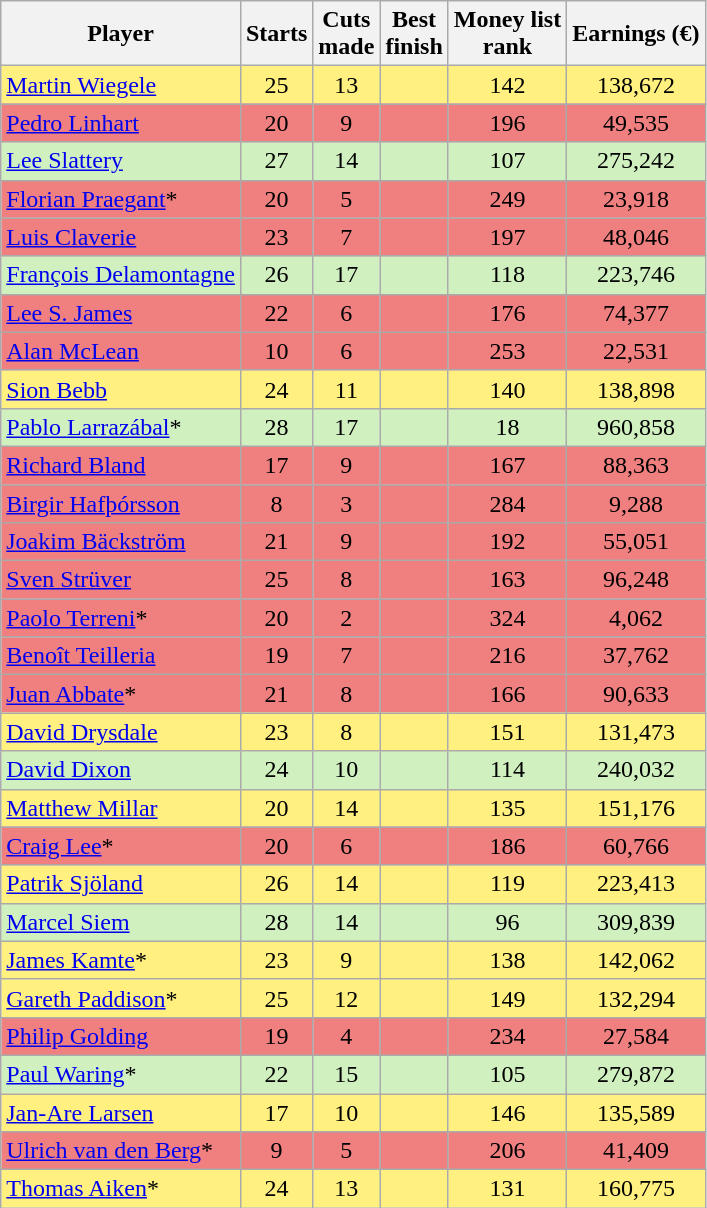<table class=" sortable wikitable" style="text-align:center">
<tr>
<th>Player</th>
<th>Starts</th>
<th>Cuts<br>made</th>
<th>Best<br>finish</th>
<th>Money list<br>rank</th>
<th>Earnings (€)</th>
</tr>
<tr style="background:#FFF080;">
<td align=left> <a href='#'>Martin Wiegele</a></td>
<td>25</td>
<td>13</td>
<td></td>
<td>142</td>
<td>138,672</td>
</tr>
<tr style="background:#F08080;">
<td align=left> <a href='#'>Pedro Linhart</a></td>
<td>20</td>
<td>9</td>
<td></td>
<td>196</td>
<td>49,535</td>
</tr>
<tr style="background:#D0F0C0;">
<td align=left> <a href='#'>Lee Slattery</a></td>
<td>27</td>
<td>14</td>
<td></td>
<td>107</td>
<td>275,242</td>
</tr>
<tr style="background:#F08080;">
<td align=left> <a href='#'>Florian Praegant</a>*</td>
<td>20</td>
<td>5</td>
<td></td>
<td>249</td>
<td>23,918</td>
</tr>
<tr style="background:#F08080;">
<td align=left> <a href='#'>Luis Claverie</a></td>
<td>23</td>
<td>7</td>
<td></td>
<td>197</td>
<td>48,046</td>
</tr>
<tr style="background:#D0F0C0;">
<td align=left> <a href='#'>François Delamontagne</a></td>
<td>26</td>
<td>17</td>
<td></td>
<td>118</td>
<td>223,746</td>
</tr>
<tr style="background:#F08080;">
<td align=left> <a href='#'>Lee S. James</a></td>
<td>22</td>
<td>6</td>
<td></td>
<td>176</td>
<td>74,377</td>
</tr>
<tr style="background:#F08080;">
<td align=left> <a href='#'>Alan McLean</a></td>
<td>10</td>
<td>6</td>
<td></td>
<td>253</td>
<td>22,531</td>
</tr>
<tr style="background:#FFF080;">
<td align=left> <a href='#'>Sion Bebb</a></td>
<td>24</td>
<td>11</td>
<td></td>
<td>140</td>
<td>138,898</td>
</tr>
<tr style="background:#D0F0C0;">
<td align=left> <a href='#'>Pablo Larrazábal</a>*</td>
<td>28</td>
<td>17</td>
<td></td>
<td>18</td>
<td>960,858</td>
</tr>
<tr style="background:#F08080;">
<td align=left> <a href='#'>Richard Bland</a></td>
<td>17</td>
<td>9</td>
<td></td>
<td>167</td>
<td>88,363</td>
</tr>
<tr style="background:#F08080;">
<td align=left> <a href='#'>Birgir Hafþórsson</a></td>
<td>8</td>
<td>3</td>
<td></td>
<td>284</td>
<td>9,288</td>
</tr>
<tr style="background:#F08080;">
<td align=left> <a href='#'>Joakim Bäckström</a></td>
<td>21</td>
<td>9</td>
<td></td>
<td>192</td>
<td>55,051</td>
</tr>
<tr style="background:#F08080;">
<td align=left> <a href='#'>Sven Strüver</a></td>
<td>25</td>
<td>8</td>
<td></td>
<td>163</td>
<td>96,248</td>
</tr>
<tr style="background:#F08080;">
<td align=left> <a href='#'>Paolo Terreni</a>*</td>
<td>20</td>
<td>2</td>
<td></td>
<td>324</td>
<td>4,062</td>
</tr>
<tr style="background:#F08080;">
<td align=left> <a href='#'>Benoît Teilleria</a></td>
<td>19</td>
<td>7</td>
<td></td>
<td>216</td>
<td>37,762</td>
</tr>
<tr style="background:#F08080;">
<td align=left> <a href='#'>Juan Abbate</a>*</td>
<td>21</td>
<td>8</td>
<td></td>
<td>166</td>
<td>90,633</td>
</tr>
<tr style="background:#FFF080;">
<td align=left> <a href='#'>David Drysdale</a></td>
<td>23</td>
<td>8</td>
<td></td>
<td>151</td>
<td>131,473</td>
</tr>
<tr style="background:#D0F0C0;">
<td align=left> <a href='#'>David Dixon</a></td>
<td>24</td>
<td>10</td>
<td></td>
<td>114</td>
<td>240,032</td>
</tr>
<tr style="background:#FFF080;">
<td align=left> <a href='#'>Matthew Millar</a></td>
<td>20</td>
<td>14</td>
<td></td>
<td>135</td>
<td>151,176</td>
</tr>
<tr style="background:#F08080;">
<td align=left> <a href='#'>Craig Lee</a>*</td>
<td>20</td>
<td>6</td>
<td></td>
<td>186</td>
<td>60,766</td>
</tr>
<tr style="background:#FFF080;">
<td align=left> <a href='#'>Patrik Sjöland</a></td>
<td>26</td>
<td>14</td>
<td></td>
<td>119</td>
<td>223,413</td>
</tr>
<tr style="background:#D0F0C0;">
<td align=left> <a href='#'>Marcel Siem</a></td>
<td>28</td>
<td>14</td>
<td></td>
<td>96</td>
<td>309,839</td>
</tr>
<tr style="background:#FFF080;">
<td align=left> <a href='#'>James Kamte</a>*</td>
<td>23</td>
<td>9</td>
<td></td>
<td>138</td>
<td>142,062</td>
</tr>
<tr style="background:#FFF080;">
<td align=left> <a href='#'>Gareth Paddison</a>*</td>
<td>25</td>
<td>12</td>
<td></td>
<td>149</td>
<td>132,294</td>
</tr>
<tr style="background:#F08080;">
<td align=left> <a href='#'>Philip Golding</a></td>
<td>19</td>
<td>4</td>
<td></td>
<td>234</td>
<td>27,584</td>
</tr>
<tr style="background:#D0F0C0;">
<td align=left> <a href='#'>Paul Waring</a>*</td>
<td>22</td>
<td>15</td>
<td></td>
<td>105</td>
<td>279,872</td>
</tr>
<tr style="background:#FFF080;">
<td align=left> <a href='#'>Jan-Are Larsen</a></td>
<td>17</td>
<td>10</td>
<td></td>
<td>146</td>
<td>135,589</td>
</tr>
<tr style="background:#F08080;">
<td align=left> <a href='#'>Ulrich van den Berg</a>*</td>
<td>9</td>
<td>5</td>
<td></td>
<td>206</td>
<td>41,409</td>
</tr>
<tr style="background:#FFF080;">
<td align=left> <a href='#'>Thomas Aiken</a>*</td>
<td>24</td>
<td>13</td>
<td></td>
<td>131</td>
<td>160,775</td>
</tr>
</table>
